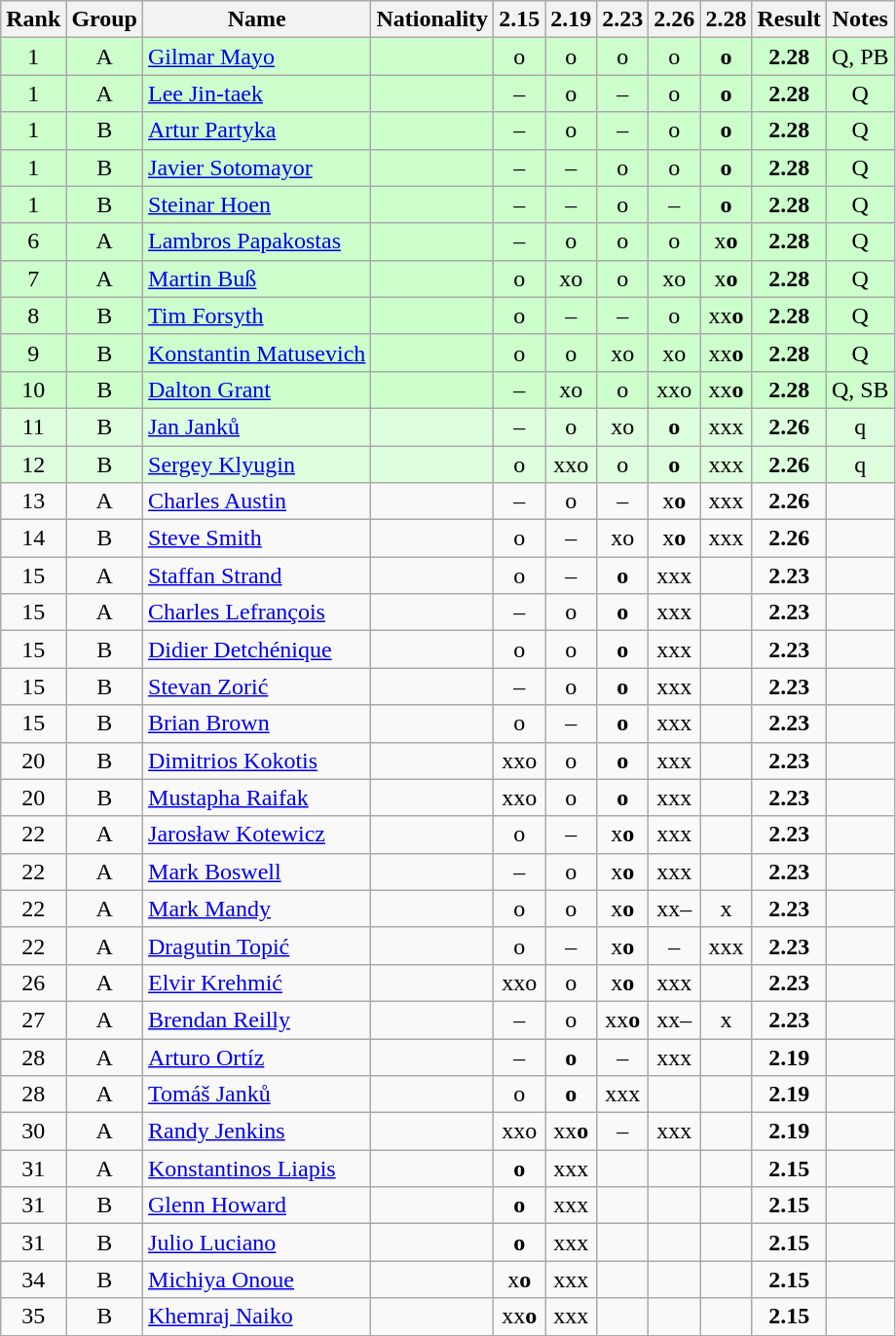<table class="wikitable sortable" style="text-align:center">
<tr>
<th>Rank</th>
<th>Group</th>
<th>Name</th>
<th>Nationality</th>
<th>2.15</th>
<th>2.19</th>
<th>2.23</th>
<th>2.26</th>
<th>2.28</th>
<th>Result</th>
<th>Notes</th>
</tr>
<tr bgcolor=ccffcc>
<td>1</td>
<td>A</td>
<td align=left><a href='#'>Gilmar Mayo</a></td>
<td align=left></td>
<td>o</td>
<td>o</td>
<td>o</td>
<td>o</td>
<td><strong>o</strong></td>
<td><strong>2.28</strong></td>
<td>Q, PB</td>
</tr>
<tr bgcolor=ccffcc>
<td>1</td>
<td>A</td>
<td align=left><a href='#'>Lee Jin-taek</a></td>
<td align=left></td>
<td>–</td>
<td>o</td>
<td>–</td>
<td>o</td>
<td><strong>o</strong></td>
<td><strong>2.28</strong></td>
<td>Q</td>
</tr>
<tr bgcolor=ccffcc>
<td>1</td>
<td>B</td>
<td align=left><a href='#'>Artur Partyka</a></td>
<td align=left></td>
<td>–</td>
<td>o</td>
<td>–</td>
<td>o</td>
<td><strong>o</strong></td>
<td><strong>2.28</strong></td>
<td>Q</td>
</tr>
<tr bgcolor=ccffcc>
<td>1</td>
<td>B</td>
<td align=left><a href='#'>Javier Sotomayor</a></td>
<td align=left></td>
<td>–</td>
<td>–</td>
<td>o</td>
<td>o</td>
<td><strong>o</strong></td>
<td><strong>2.28</strong></td>
<td>Q</td>
</tr>
<tr bgcolor=ccffcc>
<td>1</td>
<td>B</td>
<td align=left><a href='#'>Steinar Hoen</a></td>
<td align=left></td>
<td>–</td>
<td>–</td>
<td>o</td>
<td>–</td>
<td><strong>o</strong></td>
<td><strong>2.28</strong></td>
<td>Q</td>
</tr>
<tr bgcolor=ccffcc>
<td>6</td>
<td>A</td>
<td align=left><a href='#'>Lambros Papakostas</a></td>
<td align=left></td>
<td>–</td>
<td>o</td>
<td>o</td>
<td>o</td>
<td>x<strong>o</strong></td>
<td><strong>2.28</strong></td>
<td>Q</td>
</tr>
<tr bgcolor=ccffcc>
<td>7</td>
<td>A</td>
<td align=left><a href='#'>Martin Buß</a></td>
<td align=left></td>
<td>o</td>
<td>xo</td>
<td>o</td>
<td>xo</td>
<td>x<strong>o</strong></td>
<td><strong>2.28</strong></td>
<td>Q</td>
</tr>
<tr bgcolor=ccffcc>
<td>8</td>
<td>B</td>
<td align=left><a href='#'>Tim Forsyth</a></td>
<td align=left></td>
<td>o</td>
<td>–</td>
<td>–</td>
<td>o</td>
<td>xx<strong>o</strong></td>
<td><strong>2.28</strong></td>
<td>Q</td>
</tr>
<tr bgcolor=ccffcc>
<td>9</td>
<td>B</td>
<td align=left><a href='#'>Konstantin Matusevich</a></td>
<td align=left></td>
<td>o</td>
<td>o</td>
<td>xo</td>
<td>xo</td>
<td>xx<strong>o</strong></td>
<td><strong>2.28</strong></td>
<td>Q</td>
</tr>
<tr bgcolor=ccffcc>
<td>10</td>
<td>B</td>
<td align=left><a href='#'>Dalton Grant</a></td>
<td align=left></td>
<td>–</td>
<td>xo</td>
<td>o</td>
<td>xxo</td>
<td>xx<strong>o</strong></td>
<td><strong>2.28</strong></td>
<td>Q, SB</td>
</tr>
<tr bgcolor=ddffdd>
<td>11</td>
<td>B</td>
<td align=left><a href='#'>Jan Janků</a></td>
<td align=left></td>
<td>–</td>
<td>o</td>
<td>xo</td>
<td><strong>o</strong></td>
<td>xxx</td>
<td><strong>2.26</strong></td>
<td>q</td>
</tr>
<tr bgcolor=ddffdd>
<td>12</td>
<td>B</td>
<td align=left><a href='#'>Sergey Klyugin</a></td>
<td align=left></td>
<td>o</td>
<td>xxo</td>
<td>o</td>
<td><strong>o</strong></td>
<td>xxx</td>
<td><strong>2.26</strong></td>
<td>q</td>
</tr>
<tr>
<td>13</td>
<td>A</td>
<td align=left><a href='#'>Charles Austin</a></td>
<td align=left></td>
<td>–</td>
<td>o</td>
<td>–</td>
<td>x<strong>o</strong></td>
<td>xxx</td>
<td><strong>2.26</strong></td>
<td></td>
</tr>
<tr>
<td>14</td>
<td>B</td>
<td align=left><a href='#'>Steve Smith</a></td>
<td align=left></td>
<td>o</td>
<td>–</td>
<td>xo</td>
<td>x<strong>o</strong></td>
<td>xxx</td>
<td><strong>2.26</strong></td>
<td></td>
</tr>
<tr>
<td>15</td>
<td>A</td>
<td align=left><a href='#'>Staffan Strand</a></td>
<td align=left></td>
<td>o</td>
<td>–</td>
<td><strong>o</strong></td>
<td>xxx</td>
<td></td>
<td><strong>2.23</strong></td>
<td></td>
</tr>
<tr>
<td>15</td>
<td>A</td>
<td align=left><a href='#'>Charles Lefrançois</a></td>
<td align=left></td>
<td>–</td>
<td>o</td>
<td><strong>o</strong></td>
<td>xxx</td>
<td></td>
<td><strong>2.23</strong></td>
<td></td>
</tr>
<tr>
<td>15</td>
<td>B</td>
<td align=left><a href='#'>Didier Detchénique</a></td>
<td align=left></td>
<td>o</td>
<td>o</td>
<td><strong>o</strong></td>
<td>xxx</td>
<td></td>
<td><strong>2.23</strong></td>
<td></td>
</tr>
<tr>
<td>15</td>
<td>B</td>
<td align=left><a href='#'>Stevan Zorić</a></td>
<td align=left></td>
<td>–</td>
<td>o</td>
<td><strong>o</strong></td>
<td>xxx</td>
<td></td>
<td><strong>2.23</strong></td>
<td></td>
</tr>
<tr>
<td>15</td>
<td>B</td>
<td align=left><a href='#'>Brian Brown</a></td>
<td align=left></td>
<td>o</td>
<td>–</td>
<td><strong>o</strong></td>
<td>xxx</td>
<td></td>
<td><strong>2.23</strong></td>
<td></td>
</tr>
<tr>
<td>20</td>
<td>B</td>
<td align=left><a href='#'>Dimitrios Kokotis</a></td>
<td align=left></td>
<td>xxo</td>
<td>o</td>
<td><strong>o</strong></td>
<td>xxx</td>
<td></td>
<td><strong>2.23</strong></td>
<td></td>
</tr>
<tr>
<td>20</td>
<td>B</td>
<td align=left><a href='#'>Mustapha Raifak</a></td>
<td align=left></td>
<td>xxo</td>
<td>o</td>
<td><strong>o</strong></td>
<td>xxx</td>
<td></td>
<td><strong>2.23</strong></td>
<td></td>
</tr>
<tr>
<td>22</td>
<td>A</td>
<td align=left><a href='#'>Jarosław Kotewicz</a></td>
<td align=left></td>
<td>o</td>
<td>–</td>
<td>x<strong>o</strong></td>
<td>xxx</td>
<td></td>
<td><strong>2.23</strong></td>
<td></td>
</tr>
<tr>
<td>22</td>
<td>A</td>
<td align=left><a href='#'>Mark Boswell</a></td>
<td align=left></td>
<td>–</td>
<td>o</td>
<td>x<strong>o</strong></td>
<td>xxx</td>
<td></td>
<td><strong>2.23</strong></td>
<td></td>
</tr>
<tr>
<td>22</td>
<td>A</td>
<td align=left><a href='#'>Mark Mandy</a></td>
<td align=left></td>
<td>o</td>
<td>o</td>
<td>x<strong>o</strong></td>
<td>xx–</td>
<td>x</td>
<td><strong>2.23</strong></td>
<td></td>
</tr>
<tr>
<td>22</td>
<td>A</td>
<td align=left><a href='#'>Dragutin Topić</a></td>
<td align=left></td>
<td>o</td>
<td>–</td>
<td>x<strong>o</strong></td>
<td>–</td>
<td>xxx</td>
<td><strong>2.23</strong></td>
<td></td>
</tr>
<tr>
<td>26</td>
<td>A</td>
<td align=left><a href='#'>Elvir Krehmić</a></td>
<td align=left></td>
<td>xxo</td>
<td>o</td>
<td>x<strong>o</strong></td>
<td>xxx</td>
<td></td>
<td><strong>2.23</strong></td>
<td></td>
</tr>
<tr>
<td>27</td>
<td>A</td>
<td align=left><a href='#'>Brendan Reilly</a></td>
<td align=left></td>
<td>–</td>
<td>o</td>
<td>xx<strong>o</strong></td>
<td>xx–</td>
<td>x</td>
<td><strong>2.23</strong></td>
<td></td>
</tr>
<tr>
<td>28</td>
<td>A</td>
<td align=left><a href='#'>Arturo Ortíz</a></td>
<td align=left></td>
<td>–</td>
<td><strong>o</strong></td>
<td>–</td>
<td>xxx</td>
<td></td>
<td><strong>2.19</strong></td>
<td></td>
</tr>
<tr>
<td>28</td>
<td>A</td>
<td align=left><a href='#'>Tomáš Janků</a></td>
<td align=left></td>
<td>o</td>
<td><strong>o</strong></td>
<td>xxx</td>
<td></td>
<td></td>
<td><strong>2.19</strong></td>
<td></td>
</tr>
<tr>
<td>30</td>
<td>A</td>
<td align=left><a href='#'>Randy Jenkins</a></td>
<td align=left></td>
<td>xxo</td>
<td>xx<strong>o</strong></td>
<td>–</td>
<td>xxx</td>
<td></td>
<td><strong>2.19</strong></td>
<td></td>
</tr>
<tr>
<td>31</td>
<td>A</td>
<td align=left><a href='#'>Konstantinos Liapis</a></td>
<td align=left></td>
<td><strong>o</strong></td>
<td>xxx</td>
<td></td>
<td></td>
<td></td>
<td><strong>2.15</strong></td>
<td></td>
</tr>
<tr>
<td>31</td>
<td>B</td>
<td align=left><a href='#'>Glenn Howard</a></td>
<td align=left></td>
<td><strong>o</strong></td>
<td>xxx</td>
<td></td>
<td></td>
<td></td>
<td><strong>2.15</strong></td>
<td></td>
</tr>
<tr>
<td>31</td>
<td>B</td>
<td align=left><a href='#'>Julio Luciano</a></td>
<td align=left></td>
<td><strong>o</strong></td>
<td>xxx</td>
<td></td>
<td></td>
<td></td>
<td><strong>2.15</strong></td>
<td></td>
</tr>
<tr>
<td>34</td>
<td>B</td>
<td align=left><a href='#'>Michiya Onoue</a></td>
<td align=left></td>
<td>x<strong>o</strong></td>
<td>xxx</td>
<td></td>
<td></td>
<td></td>
<td><strong>2.15</strong></td>
<td></td>
</tr>
<tr>
<td>35</td>
<td>B</td>
<td align=left><a href='#'>Khemraj Naiko</a></td>
<td align=left></td>
<td>xx<strong>o</strong></td>
<td>xxx</td>
<td></td>
<td></td>
<td></td>
<td><strong>2.15</strong></td>
<td></td>
</tr>
</table>
